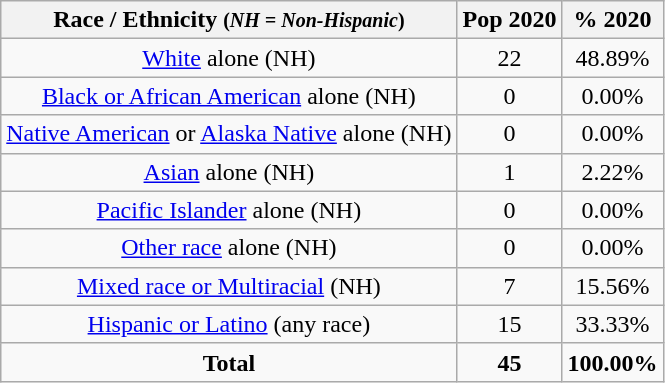<table class="wikitable" style="text-align:center;">
<tr>
<th>Race / Ethnicity <small>(<em>NH = Non-Hispanic</em>)</small></th>
<th>Pop 2020</th>
<th>% 2020</th>
</tr>
<tr>
<td><a href='#'>White</a> alone (NH)</td>
<td>22</td>
<td>48.89%</td>
</tr>
<tr>
<td><a href='#'>Black or African American</a> alone (NH)</td>
<td>0</td>
<td>0.00%</td>
</tr>
<tr>
<td><a href='#'>Native American</a> or <a href='#'>Alaska Native</a> alone (NH)</td>
<td>0</td>
<td>0.00%</td>
</tr>
<tr>
<td><a href='#'>Asian</a> alone (NH)</td>
<td>1</td>
<td>2.22%</td>
</tr>
<tr>
<td><a href='#'>Pacific Islander</a> alone (NH)</td>
<td>0</td>
<td>0.00%</td>
</tr>
<tr>
<td><a href='#'>Other race</a> alone (NH)</td>
<td>0</td>
<td>0.00%</td>
</tr>
<tr>
<td><a href='#'>Mixed race or Multiracial</a> (NH)</td>
<td>7</td>
<td>15.56%</td>
</tr>
<tr>
<td><a href='#'>Hispanic or Latino</a> (any race)</td>
<td>15</td>
<td>33.33%</td>
</tr>
<tr>
<td><strong>Total</strong></td>
<td><strong>45</strong></td>
<td><strong>100.00%</strong></td>
</tr>
</table>
